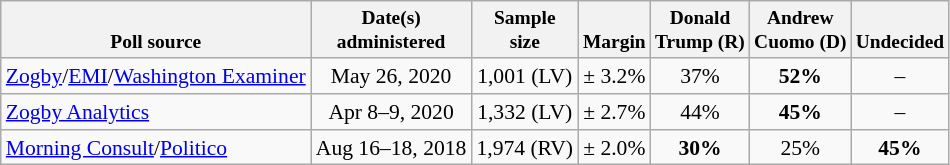<table class="wikitable sortable" style="font-size:90%;text-align:center;">
<tr valign=bottom style="font-size:90%;">
<th>Poll source</th>
<th>Date(s)<br>administered</th>
<th>Sample<br>size</th>
<th>Margin<br></th>
<th>Donald<br>Trump (R)</th>
<th>Andrew<br>Cuomo (D)</th>
<th>Undecided</th>
</tr>
<tr>
<td style="text-align:left;"><a href='#'>Zogby</a>/<a href='#'>EMI</a>/<a href='#'>Washington Examiner</a></td>
<td data-sort-value="May 26, 2020">May 26, 2020</td>
<td>1,001 (LV)</td>
<td>± 3.2%</td>
<td>37%</td>
<td><strong>52%</strong></td>
<td>–</td>
</tr>
<tr>
<td style="text-align:left;"><a href='#'>Zogby Analytics</a></td>
<td>Apr 8–9, 2020</td>
<td>1,332 (LV)</td>
<td>± 2.7%</td>
<td>44%</td>
<td><strong>45%</strong></td>
<td>–</td>
</tr>
<tr>
<td style="text-align:left;"><a href='#'>Morning Consult</a>/<a href='#'>Politico</a></td>
<td>Aug 16–18, 2018</td>
<td>1,974 (RV)</td>
<td>± 2.0%</td>
<td><strong>30%</strong></td>
<td>25%</td>
<td><strong>45%</strong></td>
</tr>
</table>
